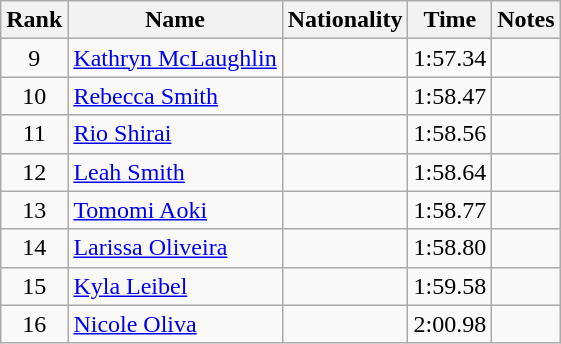<table class="wikitable sortable" style="text-align:center">
<tr>
<th>Rank</th>
<th>Name</th>
<th>Nationality</th>
<th>Time</th>
<th>Notes</th>
</tr>
<tr>
<td>9</td>
<td align=left><a href='#'>Kathryn McLaughlin</a></td>
<td align=left></td>
<td>1:57.34</td>
<td></td>
</tr>
<tr>
<td>10</td>
<td align=left><a href='#'>Rebecca Smith</a></td>
<td align=left></td>
<td>1:58.47</td>
<td></td>
</tr>
<tr>
<td>11</td>
<td align=left><a href='#'>Rio Shirai</a></td>
<td align=left></td>
<td>1:58.56</td>
<td></td>
</tr>
<tr>
<td>12</td>
<td align=left><a href='#'>Leah Smith</a></td>
<td align=left></td>
<td>1:58.64</td>
<td></td>
</tr>
<tr>
<td>13</td>
<td align=left><a href='#'>Tomomi Aoki</a></td>
<td align=left></td>
<td>1:58.77</td>
<td></td>
</tr>
<tr>
<td>14</td>
<td align=left><a href='#'>Larissa Oliveira</a></td>
<td align=left></td>
<td>1:58.80</td>
<td></td>
</tr>
<tr>
<td>15</td>
<td align=left><a href='#'>Kyla Leibel</a></td>
<td align=left></td>
<td>1:59.58</td>
<td></td>
</tr>
<tr>
<td>16</td>
<td align=left><a href='#'>Nicole Oliva</a></td>
<td align=left></td>
<td>2:00.98</td>
<td></td>
</tr>
</table>
